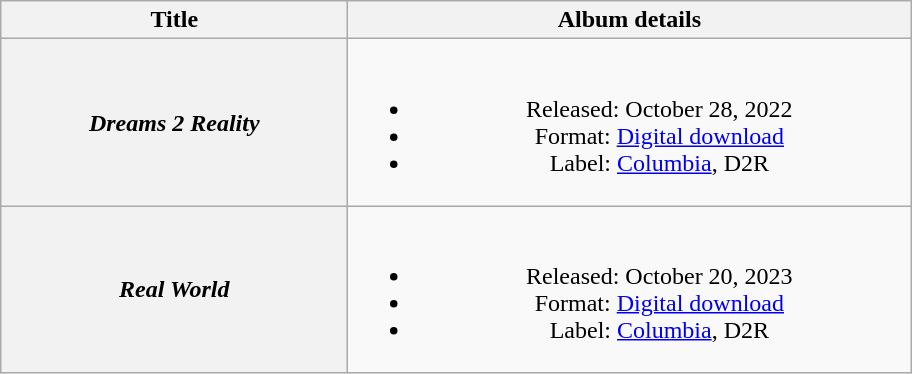<table class="wikitable plainrowheaders" style="text-align:center;" border="2">
<tr>
<th scope="col" style="width:14em;">Title</th>
<th scope="col" style="width:23em;">Album details</th>
</tr>
<tr>
<th scope="row"><em>Dreams 2 Reality</em></th>
<td><br><ul><li>Released: October 28, 2022</li><li>Format: <a href='#'>Digital download</a></li><li>Label: <a href='#'>Columbia</a>, D2R</li></ul></td>
</tr>
<tr>
<th scope="row"><em>Real World</em></th>
<td><br><ul><li>Released: October 20, 2023</li><li>Format: <a href='#'>Digital download</a></li><li>Label: <a href='#'>Columbia</a>, D2R</li></ul></td>
</tr>
</table>
